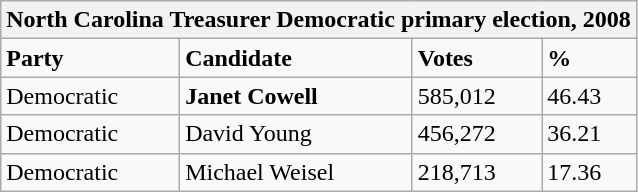<table class="wikitable">
<tr>
<th colspan="4">North Carolina Treasurer Democratic primary election, 2008</th>
</tr>
<tr>
<td><strong>Party</strong></td>
<td><strong>Candidate</strong></td>
<td><strong>Votes</strong></td>
<td><strong>%</strong></td>
</tr>
<tr>
<td>Democratic</td>
<td><strong>Janet Cowell</strong></td>
<td>585,012</td>
<td>46.43</td>
</tr>
<tr>
<td>Democratic</td>
<td>David Young</td>
<td>456,272</td>
<td>36.21</td>
</tr>
<tr>
<td>Democratic</td>
<td>Michael Weisel</td>
<td>218,713</td>
<td>17.36</td>
</tr>
</table>
